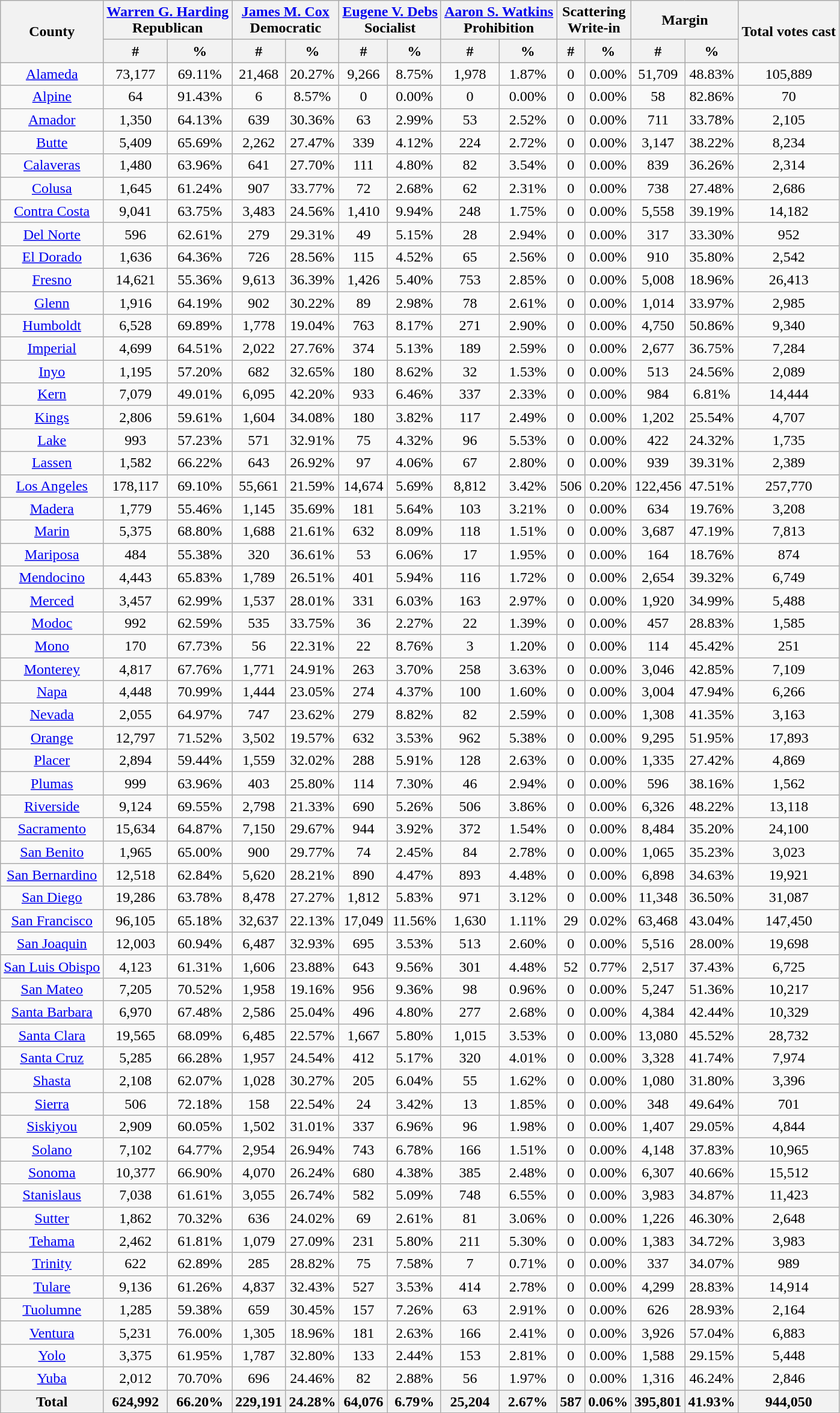<table class="wikitable sortable" style="text-align:center">
<tr>
<th rowspan="2">County</th>
<th style="text-align:center;" colspan="2"><a href='#'>Warren G. Harding</a><br>Republican</th>
<th style="text-align:center;" colspan="2"><a href='#'>James M. Cox</a><br>Democratic</th>
<th style="text-align:center;" colspan="2"><a href='#'>Eugene V. Debs</a><br>Socialist</th>
<th style="text-align:center;" colspan="2"><a href='#'>Aaron S. Watkins</a><br>Prohibition</th>
<th style="text-align:center;" colspan="2">Scattering<br>Write-in</th>
<th style="text-align:center;" colspan="2">Margin</th>
<th style="text-align:center;" rowspan="2">Total votes cast</th>
</tr>
<tr>
<th style="text-align:center;" data-sort-type="number">#</th>
<th style="text-align:center;" data-sort-type="number">%</th>
<th style="text-align:center;" data-sort-type="number">#</th>
<th style="text-align:center;" data-sort-type="number">%</th>
<th style="text-align:center;" data-sort-type="number">#</th>
<th style="text-align:center;" data-sort-type="number">%</th>
<th style="text-align:center;" data-sort-type="number">#</th>
<th style="text-align:center;" data-sort-type="number">%</th>
<th style="text-align:center;" data-sort-type="number">#</th>
<th style="text-align:center;" data-sort-type="number">%</th>
<th style="text-align:center;" data-sort-type="number">#</th>
<th style="text-align:center;" data-sort-type="number">%</th>
</tr>
<tr style="text-align:center;">
<td><a href='#'>Alameda</a></td>
<td>73,177</td>
<td>69.11%</td>
<td>21,468</td>
<td>20.27%</td>
<td>9,266</td>
<td>8.75%</td>
<td>1,978</td>
<td>1.87%</td>
<td>0</td>
<td>0.00%</td>
<td>51,709</td>
<td>48.83%</td>
<td>105,889</td>
</tr>
<tr style="text-align:center;">
<td><a href='#'>Alpine</a></td>
<td>64</td>
<td>91.43%</td>
<td>6</td>
<td>8.57%</td>
<td>0</td>
<td>0.00%</td>
<td>0</td>
<td>0.00%</td>
<td>0</td>
<td>0.00%</td>
<td>58</td>
<td>82.86%</td>
<td>70</td>
</tr>
<tr style="text-align:center;">
<td><a href='#'>Amador</a></td>
<td>1,350</td>
<td>64.13%</td>
<td>639</td>
<td>30.36%</td>
<td>63</td>
<td>2.99%</td>
<td>53</td>
<td>2.52%</td>
<td>0</td>
<td>0.00%</td>
<td>711</td>
<td>33.78%</td>
<td>2,105</td>
</tr>
<tr style="text-align:center;">
<td><a href='#'>Butte</a></td>
<td>5,409</td>
<td>65.69%</td>
<td>2,262</td>
<td>27.47%</td>
<td>339</td>
<td>4.12%</td>
<td>224</td>
<td>2.72%</td>
<td>0</td>
<td>0.00%</td>
<td>3,147</td>
<td>38.22%</td>
<td>8,234</td>
</tr>
<tr style="text-align:center;">
<td><a href='#'>Calaveras</a></td>
<td>1,480</td>
<td>63.96%</td>
<td>641</td>
<td>27.70%</td>
<td>111</td>
<td>4.80%</td>
<td>82</td>
<td>3.54%</td>
<td>0</td>
<td>0.00%</td>
<td>839</td>
<td>36.26%</td>
<td>2,314</td>
</tr>
<tr style="text-align:center;">
<td><a href='#'>Colusa</a></td>
<td>1,645</td>
<td>61.24%</td>
<td>907</td>
<td>33.77%</td>
<td>72</td>
<td>2.68%</td>
<td>62</td>
<td>2.31%</td>
<td>0</td>
<td>0.00%</td>
<td>738</td>
<td>27.48%</td>
<td>2,686</td>
</tr>
<tr style="text-align:center;">
<td><a href='#'>Contra Costa</a></td>
<td>9,041</td>
<td>63.75%</td>
<td>3,483</td>
<td>24.56%</td>
<td>1,410</td>
<td>9.94%</td>
<td>248</td>
<td>1.75%</td>
<td>0</td>
<td>0.00%</td>
<td>5,558</td>
<td>39.19%</td>
<td>14,182</td>
</tr>
<tr style="text-align:center;">
<td><a href='#'>Del Norte</a></td>
<td>596</td>
<td>62.61%</td>
<td>279</td>
<td>29.31%</td>
<td>49</td>
<td>5.15%</td>
<td>28</td>
<td>2.94%</td>
<td>0</td>
<td>0.00%</td>
<td>317</td>
<td>33.30%</td>
<td>952</td>
</tr>
<tr style="text-align:center;">
<td><a href='#'>El Dorado</a></td>
<td>1,636</td>
<td>64.36%</td>
<td>726</td>
<td>28.56%</td>
<td>115</td>
<td>4.52%</td>
<td>65</td>
<td>2.56%</td>
<td>0</td>
<td>0.00%</td>
<td>910</td>
<td>35.80%</td>
<td>2,542</td>
</tr>
<tr style="text-align:center;">
<td><a href='#'>Fresno</a></td>
<td>14,621</td>
<td>55.36%</td>
<td>9,613</td>
<td>36.39%</td>
<td>1,426</td>
<td>5.40%</td>
<td>753</td>
<td>2.85%</td>
<td>0</td>
<td>0.00%</td>
<td>5,008</td>
<td>18.96%</td>
<td>26,413</td>
</tr>
<tr style="text-align:center;">
<td><a href='#'>Glenn</a></td>
<td>1,916</td>
<td>64.19%</td>
<td>902</td>
<td>30.22%</td>
<td>89</td>
<td>2.98%</td>
<td>78</td>
<td>2.61%</td>
<td>0</td>
<td>0.00%</td>
<td>1,014</td>
<td>33.97%</td>
<td>2,985</td>
</tr>
<tr style="text-align:center;">
<td><a href='#'>Humboldt</a></td>
<td>6,528</td>
<td>69.89%</td>
<td>1,778</td>
<td>19.04%</td>
<td>763</td>
<td>8.17%</td>
<td>271</td>
<td>2.90%</td>
<td>0</td>
<td>0.00%</td>
<td>4,750</td>
<td>50.86%</td>
<td>9,340</td>
</tr>
<tr style="text-align:center;">
<td><a href='#'>Imperial</a></td>
<td>4,699</td>
<td>64.51%</td>
<td>2,022</td>
<td>27.76%</td>
<td>374</td>
<td>5.13%</td>
<td>189</td>
<td>2.59%</td>
<td>0</td>
<td>0.00%</td>
<td>2,677</td>
<td>36.75%</td>
<td>7,284</td>
</tr>
<tr style="text-align:center;">
<td><a href='#'>Inyo</a></td>
<td>1,195</td>
<td>57.20%</td>
<td>682</td>
<td>32.65%</td>
<td>180</td>
<td>8.62%</td>
<td>32</td>
<td>1.53%</td>
<td>0</td>
<td>0.00%</td>
<td>513</td>
<td>24.56%</td>
<td>2,089</td>
</tr>
<tr style="text-align:center;">
<td><a href='#'>Kern</a></td>
<td>7,079</td>
<td>49.01%</td>
<td>6,095</td>
<td>42.20%</td>
<td>933</td>
<td>6.46%</td>
<td>337</td>
<td>2.33%</td>
<td>0</td>
<td>0.00%</td>
<td>984</td>
<td>6.81%</td>
<td>14,444</td>
</tr>
<tr style="text-align:center;">
<td><a href='#'>Kings</a></td>
<td>2,806</td>
<td>59.61%</td>
<td>1,604</td>
<td>34.08%</td>
<td>180</td>
<td>3.82%</td>
<td>117</td>
<td>2.49%</td>
<td>0</td>
<td>0.00%</td>
<td>1,202</td>
<td>25.54%</td>
<td>4,707</td>
</tr>
<tr style="text-align:center;">
<td><a href='#'>Lake</a></td>
<td>993</td>
<td>57.23%</td>
<td>571</td>
<td>32.91%</td>
<td>75</td>
<td>4.32%</td>
<td>96</td>
<td>5.53%</td>
<td>0</td>
<td>0.00%</td>
<td>422</td>
<td>24.32%</td>
<td>1,735</td>
</tr>
<tr style="text-align:center;">
<td><a href='#'>Lassen</a></td>
<td>1,582</td>
<td>66.22%</td>
<td>643</td>
<td>26.92%</td>
<td>97</td>
<td>4.06%</td>
<td>67</td>
<td>2.80%</td>
<td>0</td>
<td>0.00%</td>
<td>939</td>
<td>39.31%</td>
<td>2,389</td>
</tr>
<tr style="text-align:center;">
<td><a href='#'>Los Angeles</a></td>
<td>178,117</td>
<td>69.10%</td>
<td>55,661</td>
<td>21.59%</td>
<td>14,674</td>
<td>5.69%</td>
<td>8,812</td>
<td>3.42%</td>
<td>506</td>
<td>0.20%</td>
<td>122,456</td>
<td>47.51%</td>
<td>257,770</td>
</tr>
<tr style="text-align:center;">
<td><a href='#'>Madera</a></td>
<td>1,779</td>
<td>55.46%</td>
<td>1,145</td>
<td>35.69%</td>
<td>181</td>
<td>5.64%</td>
<td>103</td>
<td>3.21%</td>
<td>0</td>
<td>0.00%</td>
<td>634</td>
<td>19.76%</td>
<td>3,208</td>
</tr>
<tr style="text-align:center;">
<td><a href='#'>Marin</a></td>
<td>5,375</td>
<td>68.80%</td>
<td>1,688</td>
<td>21.61%</td>
<td>632</td>
<td>8.09%</td>
<td>118</td>
<td>1.51%</td>
<td>0</td>
<td>0.00%</td>
<td>3,687</td>
<td>47.19%</td>
<td>7,813</td>
</tr>
<tr style="text-align:center;">
<td><a href='#'>Mariposa</a></td>
<td>484</td>
<td>55.38%</td>
<td>320</td>
<td>36.61%</td>
<td>53</td>
<td>6.06%</td>
<td>17</td>
<td>1.95%</td>
<td>0</td>
<td>0.00%</td>
<td>164</td>
<td>18.76%</td>
<td>874</td>
</tr>
<tr style="text-align:center;">
<td><a href='#'>Mendocino</a></td>
<td>4,443</td>
<td>65.83%</td>
<td>1,789</td>
<td>26.51%</td>
<td>401</td>
<td>5.94%</td>
<td>116</td>
<td>1.72%</td>
<td>0</td>
<td>0.00%</td>
<td>2,654</td>
<td>39.32%</td>
<td>6,749</td>
</tr>
<tr style="text-align:center;">
<td><a href='#'>Merced</a></td>
<td>3,457</td>
<td>62.99%</td>
<td>1,537</td>
<td>28.01%</td>
<td>331</td>
<td>6.03%</td>
<td>163</td>
<td>2.97%</td>
<td>0</td>
<td>0.00%</td>
<td>1,920</td>
<td>34.99%</td>
<td>5,488</td>
</tr>
<tr style="text-align:center;">
<td><a href='#'>Modoc</a></td>
<td>992</td>
<td>62.59%</td>
<td>535</td>
<td>33.75%</td>
<td>36</td>
<td>2.27%</td>
<td>22</td>
<td>1.39%</td>
<td>0</td>
<td>0.00%</td>
<td>457</td>
<td>28.83%</td>
<td>1,585</td>
</tr>
<tr style="text-align:center;">
<td><a href='#'>Mono</a></td>
<td>170</td>
<td>67.73%</td>
<td>56</td>
<td>22.31%</td>
<td>22</td>
<td>8.76%</td>
<td>3</td>
<td>1.20%</td>
<td>0</td>
<td>0.00%</td>
<td>114</td>
<td>45.42%</td>
<td>251</td>
</tr>
<tr style="text-align:center;">
<td><a href='#'>Monterey</a></td>
<td>4,817</td>
<td>67.76%</td>
<td>1,771</td>
<td>24.91%</td>
<td>263</td>
<td>3.70%</td>
<td>258</td>
<td>3.63%</td>
<td>0</td>
<td>0.00%</td>
<td>3,046</td>
<td>42.85%</td>
<td>7,109</td>
</tr>
<tr style="text-align:center;">
<td><a href='#'>Napa</a></td>
<td>4,448</td>
<td>70.99%</td>
<td>1,444</td>
<td>23.05%</td>
<td>274</td>
<td>4.37%</td>
<td>100</td>
<td>1.60%</td>
<td>0</td>
<td>0.00%</td>
<td>3,004</td>
<td>47.94%</td>
<td>6,266</td>
</tr>
<tr style="text-align:center;">
<td><a href='#'>Nevada</a></td>
<td>2,055</td>
<td>64.97%</td>
<td>747</td>
<td>23.62%</td>
<td>279</td>
<td>8.82%</td>
<td>82</td>
<td>2.59%</td>
<td>0</td>
<td>0.00%</td>
<td>1,308</td>
<td>41.35%</td>
<td>3,163</td>
</tr>
<tr style="text-align:center;">
<td><a href='#'>Orange</a></td>
<td>12,797</td>
<td>71.52%</td>
<td>3,502</td>
<td>19.57%</td>
<td>632</td>
<td>3.53%</td>
<td>962</td>
<td>5.38%</td>
<td>0</td>
<td>0.00%</td>
<td>9,295</td>
<td>51.95%</td>
<td>17,893</td>
</tr>
<tr style="text-align:center;">
<td><a href='#'>Placer</a></td>
<td>2,894</td>
<td>59.44%</td>
<td>1,559</td>
<td>32.02%</td>
<td>288</td>
<td>5.91%</td>
<td>128</td>
<td>2.63%</td>
<td>0</td>
<td>0.00%</td>
<td>1,335</td>
<td>27.42%</td>
<td>4,869</td>
</tr>
<tr style="text-align:center;">
<td><a href='#'>Plumas</a></td>
<td>999</td>
<td>63.96%</td>
<td>403</td>
<td>25.80%</td>
<td>114</td>
<td>7.30%</td>
<td>46</td>
<td>2.94%</td>
<td>0</td>
<td>0.00%</td>
<td>596</td>
<td>38.16%</td>
<td>1,562</td>
</tr>
<tr style="text-align:center;">
<td><a href='#'>Riverside</a></td>
<td>9,124</td>
<td>69.55%</td>
<td>2,798</td>
<td>21.33%</td>
<td>690</td>
<td>5.26%</td>
<td>506</td>
<td>3.86%</td>
<td>0</td>
<td>0.00%</td>
<td>6,326</td>
<td>48.22%</td>
<td>13,118</td>
</tr>
<tr style="text-align:center;">
<td><a href='#'>Sacramento</a></td>
<td>15,634</td>
<td>64.87%</td>
<td>7,150</td>
<td>29.67%</td>
<td>944</td>
<td>3.92%</td>
<td>372</td>
<td>1.54%</td>
<td>0</td>
<td>0.00%</td>
<td>8,484</td>
<td>35.20%</td>
<td>24,100</td>
</tr>
<tr style="text-align:center;">
<td><a href='#'>San Benito</a></td>
<td>1,965</td>
<td>65.00%</td>
<td>900</td>
<td>29.77%</td>
<td>74</td>
<td>2.45%</td>
<td>84</td>
<td>2.78%</td>
<td>0</td>
<td>0.00%</td>
<td>1,065</td>
<td>35.23%</td>
<td>3,023</td>
</tr>
<tr style="text-align:center;">
<td><a href='#'>San Bernardino</a></td>
<td>12,518</td>
<td>62.84%</td>
<td>5,620</td>
<td>28.21%</td>
<td>890</td>
<td>4.47%</td>
<td>893</td>
<td>4.48%</td>
<td>0</td>
<td>0.00%</td>
<td>6,898</td>
<td>34.63%</td>
<td>19,921</td>
</tr>
<tr style="text-align:center;">
<td><a href='#'>San Diego</a></td>
<td>19,286</td>
<td>63.78%</td>
<td>8,478</td>
<td>27.27%</td>
<td>1,812</td>
<td>5.83%</td>
<td>971</td>
<td>3.12%</td>
<td>0</td>
<td>0.00%</td>
<td>11,348</td>
<td>36.50%</td>
<td>31,087</td>
</tr>
<tr style="text-align:center;">
<td><a href='#'>San Francisco</a></td>
<td>96,105</td>
<td>65.18%</td>
<td>32,637</td>
<td>22.13%</td>
<td>17,049</td>
<td>11.56%</td>
<td>1,630</td>
<td>1.11%</td>
<td>29</td>
<td>0.02%</td>
<td>63,468</td>
<td>43.04%</td>
<td>147,450</td>
</tr>
<tr style="text-align:center;">
<td><a href='#'>San Joaquin</a></td>
<td>12,003</td>
<td>60.94%</td>
<td>6,487</td>
<td>32.93%</td>
<td>695</td>
<td>3.53%</td>
<td>513</td>
<td>2.60%</td>
<td>0</td>
<td>0.00%</td>
<td>5,516</td>
<td>28.00%</td>
<td>19,698</td>
</tr>
<tr style="text-align:center;">
<td><a href='#'>San Luis Obispo</a></td>
<td>4,123</td>
<td>61.31%</td>
<td>1,606</td>
<td>23.88%</td>
<td>643</td>
<td>9.56%</td>
<td>301</td>
<td>4.48%</td>
<td>52</td>
<td>0.77%</td>
<td>2,517</td>
<td>37.43%</td>
<td>6,725</td>
</tr>
<tr style="text-align:center;">
<td><a href='#'>San Mateo</a></td>
<td>7,205</td>
<td>70.52%</td>
<td>1,958</td>
<td>19.16%</td>
<td>956</td>
<td>9.36%</td>
<td>98</td>
<td>0.96%</td>
<td>0</td>
<td>0.00%</td>
<td>5,247</td>
<td>51.36%</td>
<td>10,217</td>
</tr>
<tr style="text-align:center;">
<td><a href='#'>Santa Barbara</a></td>
<td>6,970</td>
<td>67.48%</td>
<td>2,586</td>
<td>25.04%</td>
<td>496</td>
<td>4.80%</td>
<td>277</td>
<td>2.68%</td>
<td>0</td>
<td>0.00%</td>
<td>4,384</td>
<td>42.44%</td>
<td>10,329</td>
</tr>
<tr style="text-align:center;">
<td><a href='#'>Santa Clara</a></td>
<td>19,565</td>
<td>68.09%</td>
<td>6,485</td>
<td>22.57%</td>
<td>1,667</td>
<td>5.80%</td>
<td>1,015</td>
<td>3.53%</td>
<td>0</td>
<td>0.00%</td>
<td>13,080</td>
<td>45.52%</td>
<td>28,732</td>
</tr>
<tr style="text-align:center;">
<td><a href='#'>Santa Cruz</a></td>
<td>5,285</td>
<td>66.28%</td>
<td>1,957</td>
<td>24.54%</td>
<td>412</td>
<td>5.17%</td>
<td>320</td>
<td>4.01%</td>
<td>0</td>
<td>0.00%</td>
<td>3,328</td>
<td>41.74%</td>
<td>7,974</td>
</tr>
<tr style="text-align:center;">
<td><a href='#'>Shasta</a></td>
<td>2,108</td>
<td>62.07%</td>
<td>1,028</td>
<td>30.27%</td>
<td>205</td>
<td>6.04%</td>
<td>55</td>
<td>1.62%</td>
<td>0</td>
<td>0.00%</td>
<td>1,080</td>
<td>31.80%</td>
<td>3,396</td>
</tr>
<tr style="text-align:center;">
<td><a href='#'>Sierra</a></td>
<td>506</td>
<td>72.18%</td>
<td>158</td>
<td>22.54%</td>
<td>24</td>
<td>3.42%</td>
<td>13</td>
<td>1.85%</td>
<td>0</td>
<td>0.00%</td>
<td>348</td>
<td>49.64%</td>
<td>701</td>
</tr>
<tr style="text-align:center;">
<td><a href='#'>Siskiyou</a></td>
<td>2,909</td>
<td>60.05%</td>
<td>1,502</td>
<td>31.01%</td>
<td>337</td>
<td>6.96%</td>
<td>96</td>
<td>1.98%</td>
<td>0</td>
<td>0.00%</td>
<td>1,407</td>
<td>29.05%</td>
<td>4,844</td>
</tr>
<tr style="text-align:center;">
<td><a href='#'>Solano</a></td>
<td>7,102</td>
<td>64.77%</td>
<td>2,954</td>
<td>26.94%</td>
<td>743</td>
<td>6.78%</td>
<td>166</td>
<td>1.51%</td>
<td>0</td>
<td>0.00%</td>
<td>4,148</td>
<td>37.83%</td>
<td>10,965</td>
</tr>
<tr style="text-align:center;">
<td><a href='#'>Sonoma</a></td>
<td>10,377</td>
<td>66.90%</td>
<td>4,070</td>
<td>26.24%</td>
<td>680</td>
<td>4.38%</td>
<td>385</td>
<td>2.48%</td>
<td>0</td>
<td>0.00%</td>
<td>6,307</td>
<td>40.66%</td>
<td>15,512</td>
</tr>
<tr style="text-align:center;">
<td><a href='#'>Stanislaus</a></td>
<td>7,038</td>
<td>61.61%</td>
<td>3,055</td>
<td>26.74%</td>
<td>582</td>
<td>5.09%</td>
<td>748</td>
<td>6.55%</td>
<td>0</td>
<td>0.00%</td>
<td>3,983</td>
<td>34.87%</td>
<td>11,423</td>
</tr>
<tr style="text-align:center;">
<td><a href='#'>Sutter</a></td>
<td>1,862</td>
<td>70.32%</td>
<td>636</td>
<td>24.02%</td>
<td>69</td>
<td>2.61%</td>
<td>81</td>
<td>3.06%</td>
<td>0</td>
<td>0.00%</td>
<td>1,226</td>
<td>46.30%</td>
<td>2,648</td>
</tr>
<tr style="text-align:center;">
<td><a href='#'>Tehama</a></td>
<td>2,462</td>
<td>61.81%</td>
<td>1,079</td>
<td>27.09%</td>
<td>231</td>
<td>5.80%</td>
<td>211</td>
<td>5.30%</td>
<td>0</td>
<td>0.00%</td>
<td>1,383</td>
<td>34.72%</td>
<td>3,983</td>
</tr>
<tr style="text-align:center;">
<td><a href='#'>Trinity</a></td>
<td>622</td>
<td>62.89%</td>
<td>285</td>
<td>28.82%</td>
<td>75</td>
<td>7.58%</td>
<td>7</td>
<td>0.71%</td>
<td>0</td>
<td>0.00%</td>
<td>337</td>
<td>34.07%</td>
<td>989</td>
</tr>
<tr style="text-align:center;">
<td><a href='#'>Tulare</a></td>
<td>9,136</td>
<td>61.26%</td>
<td>4,837</td>
<td>32.43%</td>
<td>527</td>
<td>3.53%</td>
<td>414</td>
<td>2.78%</td>
<td>0</td>
<td>0.00%</td>
<td>4,299</td>
<td>28.83%</td>
<td>14,914</td>
</tr>
<tr style="text-align:center;">
<td><a href='#'>Tuolumne</a></td>
<td>1,285</td>
<td>59.38%</td>
<td>659</td>
<td>30.45%</td>
<td>157</td>
<td>7.26%</td>
<td>63</td>
<td>2.91%</td>
<td>0</td>
<td>0.00%</td>
<td>626</td>
<td>28.93%</td>
<td>2,164</td>
</tr>
<tr style="text-align:center;">
<td><a href='#'>Ventura</a></td>
<td>5,231</td>
<td>76.00%</td>
<td>1,305</td>
<td>18.96%</td>
<td>181</td>
<td>2.63%</td>
<td>166</td>
<td>2.41%</td>
<td>0</td>
<td>0.00%</td>
<td>3,926</td>
<td>57.04%</td>
<td>6,883</td>
</tr>
<tr style="text-align:center;">
<td><a href='#'>Yolo</a></td>
<td>3,375</td>
<td>61.95%</td>
<td>1,787</td>
<td>32.80%</td>
<td>133</td>
<td>2.44%</td>
<td>153</td>
<td>2.81%</td>
<td>0</td>
<td>0.00%</td>
<td>1,588</td>
<td>29.15%</td>
<td>5,448</td>
</tr>
<tr style="text-align:center;">
<td><a href='#'>Yuba</a></td>
<td>2,012</td>
<td>70.70%</td>
<td>696</td>
<td>24.46%</td>
<td>82</td>
<td>2.88%</td>
<td>56</td>
<td>1.97%</td>
<td>0</td>
<td>0.00%</td>
<td>1,316</td>
<td>46.24%</td>
<td>2,846</td>
</tr>
<tr style="text-align:center;">
<th>Total</th>
<th>624,992</th>
<th>66.20%</th>
<th>229,191</th>
<th>24.28%</th>
<th>64,076</th>
<th>6.79%</th>
<th>25,204</th>
<th>2.67%</th>
<th>587</th>
<th>0.06%</th>
<th>395,801</th>
<th>41.93%</th>
<th>944,050</th>
</tr>
</table>
